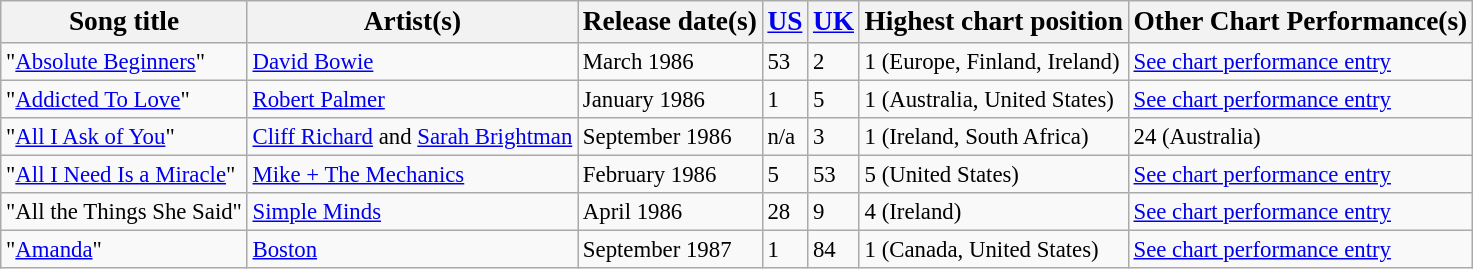<table class="wikitable sortable" style="font-size:95%;">
<tr>
<th><big>Song title</big></th>
<th><big>Artist(s)</big></th>
<th><big>Release date(s)</big></th>
<th><big><a href='#'>US</a></big></th>
<th><big><a href='#'>UK</a></big></th>
<th><big>Highest chart position</big></th>
<th><big>Other Chart Performance(s)</big></th>
</tr>
<tr>
<td>"<a href='#'>Absolute Beginners</a>"</td>
<td><a href='#'>David Bowie</a></td>
<td>March 1986</td>
<td>53</td>
<td>2</td>
<td>1 (Europe, Finland, Ireland)</td>
<td><a href='#'>See chart performance entry</a></td>
</tr>
<tr>
<td>"<a href='#'>Addicted To Love</a>"</td>
<td><a href='#'>Robert Palmer</a></td>
<td>January 1986</td>
<td>1</td>
<td>5</td>
<td>1 (Australia, United States)</td>
<td><a href='#'>See chart performance entry</a></td>
</tr>
<tr>
<td>"<a href='#'>All I Ask of You</a>"</td>
<td><a href='#'>Cliff Richard</a> and <a href='#'>Sarah Brightman</a></td>
<td>September 1986</td>
<td>n/a</td>
<td>3</td>
<td>1 (Ireland, South Africa)</td>
<td>24 (Australia)</td>
</tr>
<tr>
<td>"<a href='#'>All I Need Is a Miracle</a>"</td>
<td><a href='#'>Mike + The Mechanics</a></td>
<td>February 1986</td>
<td>5</td>
<td>53</td>
<td>5 (United States)</td>
<td><a href='#'>See chart performance entry</a></td>
</tr>
<tr>
<td>"All the Things She Said"</td>
<td><a href='#'>Simple Minds</a></td>
<td>April 1986</td>
<td>28</td>
<td>9</td>
<td>4 (Ireland)</td>
<td><a href='#'>See chart performance entry</a></td>
</tr>
<tr>
<td>"<a href='#'>Amanda</a>"</td>
<td><a href='#'>Boston</a></td>
<td>September 1987</td>
<td>1</td>
<td>84</td>
<td>1 (Canada, United States)</td>
<td><a href='#'>See chart performance entry</a></td>
</tr>
</table>
